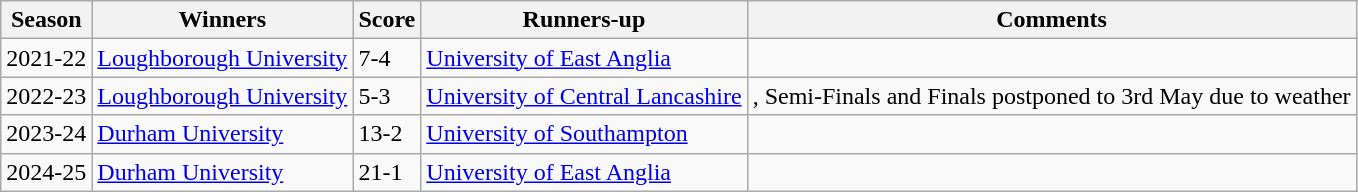<table class="wikitable sortable">
<tr>
<th>Season</th>
<th>Winners</th>
<th>Score</th>
<th>Runners-up</th>
<th>Comments</th>
</tr>
<tr>
<td>2021-22</td>
<td><a href='#'>Loughborough University </a></td>
<td>7-4</td>
<td><a href='#'>University of East Anglia</a></td>
<td></td>
</tr>
<tr>
<td>2022-23</td>
<td><a href='#'>Loughborough University</a></td>
<td>5-3</td>
<td><a href='#'>University of Central Lancashire</a></td>
<td>, Semi-Finals and Finals postponed to 3rd May due to weather</td>
</tr>
<tr>
<td>2023-24</td>
<td><a href='#'>Durham University</a></td>
<td>13-2</td>
<td><a href='#'>University of Southampton</a></td>
<td></td>
</tr>
<tr>
<td>2024-25</td>
<td><a href='#'>Durham University</a></td>
<td>21-1</td>
<td><a href='#'>University of East Anglia</a></td>
<td></td>
</tr>
</table>
